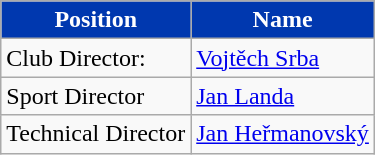<table class="wikitable">
<tr>
<th style="color:#FFFFFF; background:#0038af">Position</th>
<th style="color:#FFFFFF; background:#0038af">Name</th>
</tr>
<tr>
<td>Club Director:</td>
<td> <a href='#'>Vojtěch Srba</a></td>
</tr>
<tr>
<td>Sport Director</td>
<td> <a href='#'>Jan Landa</a></td>
</tr>
<tr>
<td>Technical Director</td>
<td> <a href='#'>Jan Heřmanovský</a></td>
</tr>
</table>
